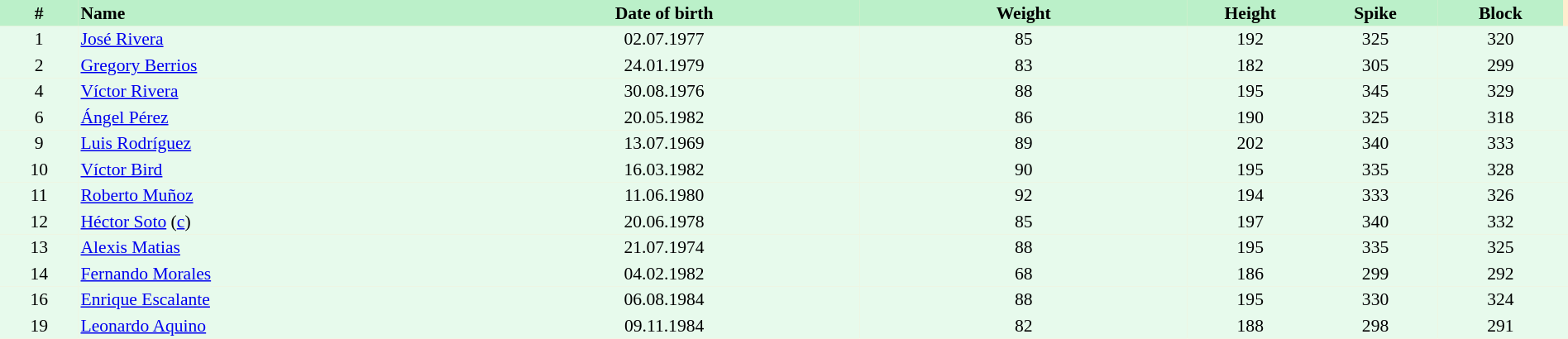<table border=0 cellpadding=2 cellspacing=0  |- bgcolor=#FFECCE style="text-align:center; font-size:90%;" width=100%>
<tr bgcolor=#BBF0C9>
<th width=5%>#</th>
<th width=25% align=left>Name</th>
<th width=25%>Date of birth</th>
<th width=21%>Weight</th>
<th width=8%>Height</th>
<th width=8%>Spike</th>
<th width=8%>Block</th>
</tr>
<tr bgcolor=#E7FAEC>
<td>1</td>
<td align=left><a href='#'>José Rivera</a></td>
<td>02.07.1977</td>
<td>85</td>
<td>192</td>
<td>325</td>
<td>320</td>
<td></td>
</tr>
<tr bgcolor=#E7FAEC>
<td>2</td>
<td align=left><a href='#'>Gregory Berrios</a></td>
<td>24.01.1979</td>
<td>83</td>
<td>182</td>
<td>305</td>
<td>299</td>
<td></td>
</tr>
<tr bgcolor=#E7FAEC>
<td>4</td>
<td align=left><a href='#'>Víctor Rivera</a></td>
<td>30.08.1976</td>
<td>88</td>
<td>195</td>
<td>345</td>
<td>329</td>
<td></td>
</tr>
<tr bgcolor=#E7FAEC>
<td>6</td>
<td align=left><a href='#'>Ángel Pérez</a></td>
<td>20.05.1982</td>
<td>86</td>
<td>190</td>
<td>325</td>
<td>318</td>
<td></td>
</tr>
<tr bgcolor=#E7FAEC>
<td>9</td>
<td align=left><a href='#'>Luis Rodríguez</a></td>
<td>13.07.1969</td>
<td>89</td>
<td>202</td>
<td>340</td>
<td>333</td>
<td></td>
</tr>
<tr bgcolor=#E7FAEC>
<td>10</td>
<td align=left><a href='#'>Víctor Bird</a></td>
<td>16.03.1982</td>
<td>90</td>
<td>195</td>
<td>335</td>
<td>328</td>
<td></td>
</tr>
<tr bgcolor=#E7FAEC>
<td>11</td>
<td align=left><a href='#'>Roberto Muñoz</a></td>
<td>11.06.1980</td>
<td>92</td>
<td>194</td>
<td>333</td>
<td>326</td>
<td></td>
</tr>
<tr bgcolor=#E7FAEC>
<td>12</td>
<td align=left><a href='#'>Héctor Soto</a> (<a href='#'>c</a>)</td>
<td>20.06.1978</td>
<td>85</td>
<td>197</td>
<td>340</td>
<td>332</td>
<td></td>
</tr>
<tr bgcolor=#E7FAEC>
<td>13</td>
<td align=left><a href='#'>Alexis Matias</a></td>
<td>21.07.1974</td>
<td>88</td>
<td>195</td>
<td>335</td>
<td>325</td>
<td></td>
</tr>
<tr bgcolor=#E7FAEC>
<td>14</td>
<td align=left><a href='#'>Fernando Morales</a></td>
<td>04.02.1982</td>
<td>68</td>
<td>186</td>
<td>299</td>
<td>292</td>
<td></td>
</tr>
<tr bgcolor=#E7FAEC>
<td>16</td>
<td align=left><a href='#'>Enrique Escalante</a></td>
<td>06.08.1984</td>
<td>88</td>
<td>195</td>
<td>330</td>
<td>324</td>
<td></td>
</tr>
<tr bgcolor=#E7FAEC>
<td>19</td>
<td align=left><a href='#'>Leonardo Aquino</a></td>
<td>09.11.1984</td>
<td>82</td>
<td>188</td>
<td>298</td>
<td>291</td>
<td></td>
</tr>
</table>
